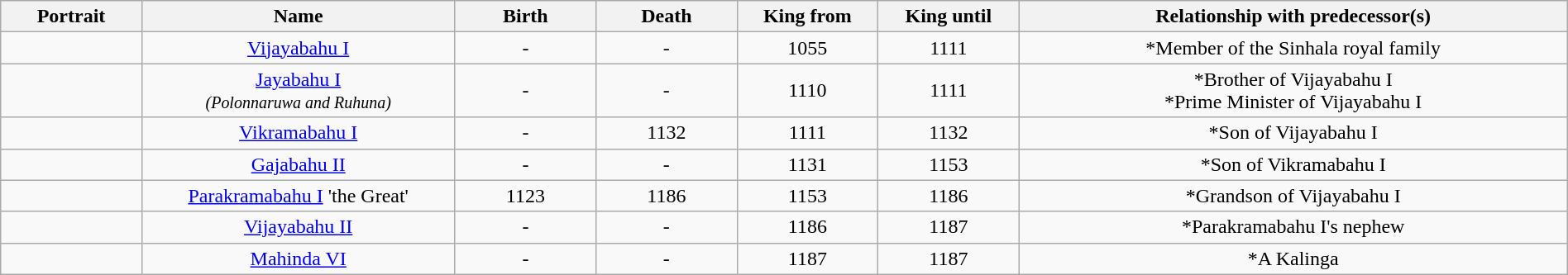<table width=100% class="wikitable">
<tr>
<th width=9%>Portrait</th>
<th width=20%>Name</th>
<th width=9%>Birth</th>
<th width=9%>Death</th>
<th width=9%>King from</th>
<th width=9%>King until</th>
<th width=35%>Relationship with predecessor(s)</th>
</tr>
<tr>
<td></td>
<td align="center"><a href='#'>Vijayabahu I</a></td>
<td align="center">-</td>
<td align="center">-</td>
<td align="center">1055</td>
<td align="center">1111</td>
<td align="center">*Member of the Sinhala royal family</td>
</tr>
<tr>
<td></td>
<td align="center"><a href='#'>Jayabahu I</a><br><small><em>(Polonnaruwa and Ruhuna)</em></small></td>
<td align="center">-</td>
<td align="center">-</td>
<td align="center">1110</td>
<td align="center">1111</td>
<td align="center">*Brother of Vijayabahu I<br>*Prime Minister of Vijayabahu I</td>
</tr>
<tr>
<td></td>
<td align="center"><a href='#'>Vikramabahu I</a></td>
<td align="center">-</td>
<td align="center">1132</td>
<td align="center">1111</td>
<td align="center">1132</td>
<td align="center">*Son of Vijayabahu I</td>
</tr>
<tr>
<td></td>
<td align="center"><a href='#'>Gajabahu II</a></td>
<td align="center">-</td>
<td align="center">-</td>
<td align="center">1131</td>
<td align="center">1153</td>
<td align="center">*Son of Vikramabahu I</td>
</tr>
<tr>
<td align="center"></td>
<td align="center"><a href='#'>Parakramabahu I</a> 'the Great'</td>
<td align="center">1123</td>
<td align="center">1186</td>
<td align="center">1153</td>
<td align="center">1186</td>
<td align="center">*Grandson of Vijayabahu I</td>
</tr>
<tr>
<td></td>
<td align="center"><a href='#'>Vijayabahu II</a></td>
<td align="center">-</td>
<td align="center">-</td>
<td align="center">1186</td>
<td align="center">1187</td>
<td align="center">*Parakramabahu I's nephew</td>
</tr>
<tr>
<td></td>
<td align="center"><a href='#'>Mahinda VI</a></td>
<td align="center">-</td>
<td align="center">-</td>
<td align="center">1187</td>
<td align="center">1187</td>
<td align="center">*A Kalinga</td>
</tr>
</table>
